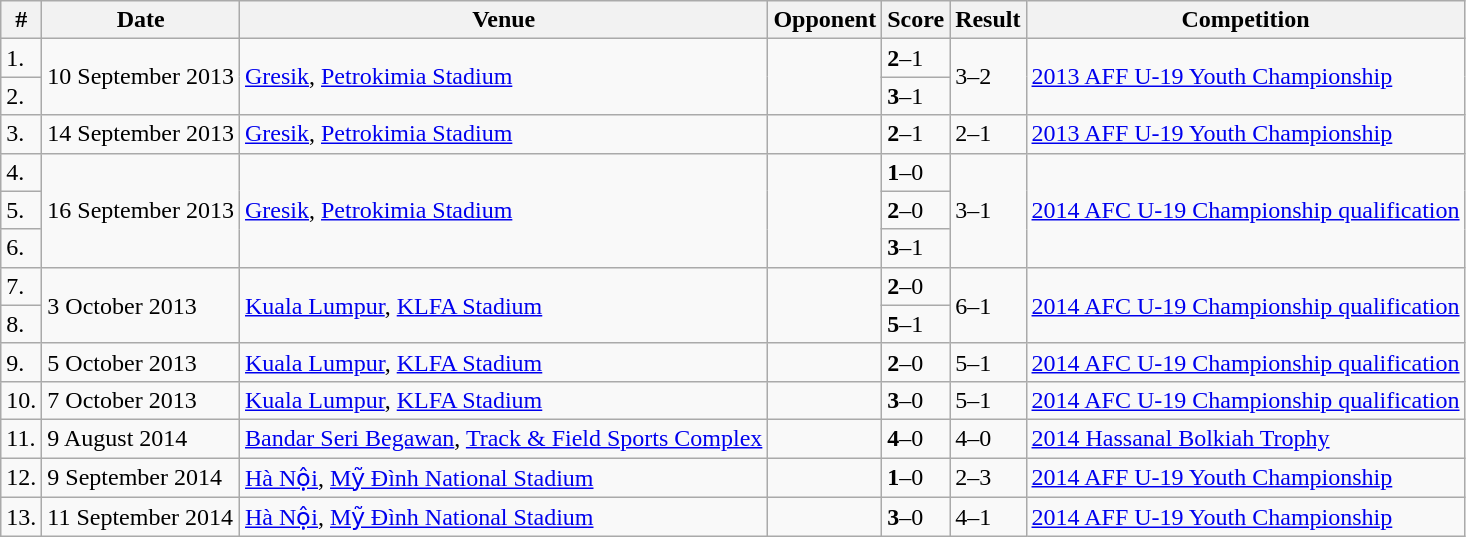<table class="wikitable collapsible collapsed">
<tr>
<th>#</th>
<th>Date</th>
<th>Venue</th>
<th>Opponent</th>
<th>Score</th>
<th>Result</th>
<th>Competition</th>
</tr>
<tr>
<td>1.</td>
<td rowspan="2">10 September 2013</td>
<td rowspan="2"><a href='#'>Gresik</a>, <a href='#'>Petrokimia Stadium</a></td>
<td rowspan="2"></td>
<td><strong>2</strong>–1</td>
<td rowspan="2">3–2</td>
<td rowspan="2"><a href='#'>2013 AFF U-19 Youth Championship</a></td>
</tr>
<tr>
<td>2.</td>
<td><strong>3</strong>–1</td>
</tr>
<tr>
<td>3.</td>
<td>14 September 2013</td>
<td><a href='#'>Gresik</a>, <a href='#'>Petrokimia Stadium</a></td>
<td></td>
<td><strong>2</strong>–1</td>
<td>2–1</td>
<td><a href='#'>2013 AFF U-19 Youth Championship</a></td>
</tr>
<tr>
<td>4.</td>
<td rowspan="3">16 September 2013</td>
<td rowspan="3"><a href='#'>Gresik</a>, <a href='#'>Petrokimia Stadium</a></td>
<td rowspan="3"></td>
<td><strong>1</strong>–0</td>
<td rowspan="3">3–1</td>
<td rowspan="3"><a href='#'>2014 AFC U-19 Championship qualification</a></td>
</tr>
<tr>
<td>5.</td>
<td><strong>2</strong>–0</td>
</tr>
<tr>
<td>6.</td>
<td><strong>3</strong>–1</td>
</tr>
<tr>
<td>7.</td>
<td rowspan="2">3 October 2013</td>
<td rowspan="2"><a href='#'>Kuala Lumpur</a>, <a href='#'>KLFA Stadium</a></td>
<td rowspan="2"></td>
<td><strong>2</strong>–0</td>
<td rowspan="2">6–1</td>
<td rowspan="2"><a href='#'>2014 AFC U-19 Championship qualification</a></td>
</tr>
<tr>
<td>8.</td>
<td><strong>5</strong>–1</td>
</tr>
<tr>
<td>9.</td>
<td>5 October 2013</td>
<td><a href='#'>Kuala Lumpur</a>, <a href='#'>KLFA Stadium</a></td>
<td></td>
<td><strong>2</strong>–0</td>
<td>5–1</td>
<td><a href='#'>2014 AFC U-19 Championship qualification</a></td>
</tr>
<tr>
<td>10.</td>
<td>7 October 2013</td>
<td><a href='#'>Kuala Lumpur</a>, <a href='#'>KLFA Stadium</a></td>
<td></td>
<td><strong>3</strong>–0</td>
<td>5–1</td>
<td><a href='#'>2014 AFC U-19 Championship qualification</a></td>
</tr>
<tr>
<td>11.</td>
<td>9 August 2014</td>
<td><a href='#'>Bandar Seri Begawan</a>, <a href='#'>Track & Field Sports Complex</a></td>
<td></td>
<td><strong>4</strong>–0</td>
<td>4–0</td>
<td><a href='#'>2014 Hassanal Bolkiah Trophy</a></td>
</tr>
<tr>
<td>12.</td>
<td>9 September 2014</td>
<td><a href='#'>Hà Nội</a>, <a href='#'>Mỹ Đình National Stadium</a></td>
<td></td>
<td><strong>1</strong>–0</td>
<td>2–3</td>
<td><a href='#'>2014 AFF U-19 Youth Championship</a></td>
</tr>
<tr>
<td>13.</td>
<td>11 September 2014</td>
<td><a href='#'>Hà Nội</a>, <a href='#'>Mỹ Đình National Stadium</a></td>
<td></td>
<td><strong>3</strong>–0</td>
<td>4–1</td>
<td><a href='#'>2014 AFF U-19 Youth Championship</a></td>
</tr>
</table>
